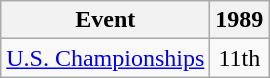<table class="wikitable" style="text-align:center">
<tr>
<th>Event</th>
<th>1989</th>
</tr>
<tr>
<td align=left><a href='#'>U.S. Championships</a></td>
<td>11th</td>
</tr>
</table>
